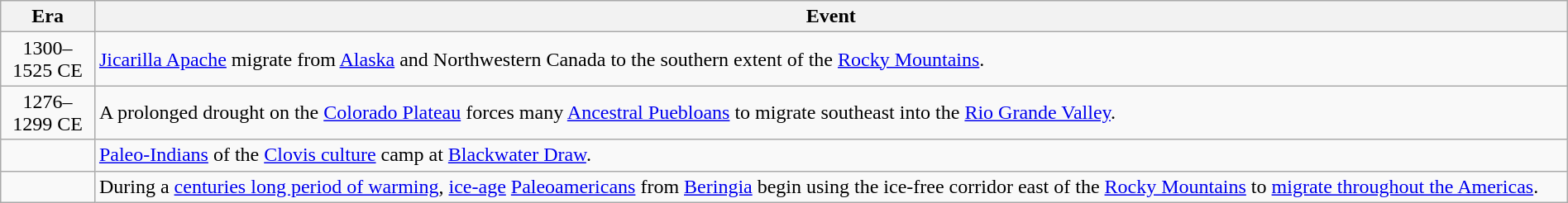<table class="wikitable" style="width:100%;">
<tr>
<th style="width:6%">Era</th>
<th>Event</th>
</tr>
<tr>
<td align=center>1300–1525 CE</td>
<td><a href='#'>Jicarilla Apache</a> migrate from <a href='#'>Alaska</a> and Northwestern Canada to the southern extent of the <a href='#'>Rocky Mountains</a>.</td>
</tr>
<tr>
<td align=center>1276–1299 CE</td>
<td>A prolonged drought on the <a href='#'>Colorado Plateau</a> forces many <a href='#'>Ancestral Puebloans</a> to migrate southeast into the <a href='#'>Rio Grande Valley</a>.</td>
</tr>
<tr>
<td align=center></td>
<td><a href='#'>Paleo-Indians</a> of the <a href='#'>Clovis culture</a> camp at <a href='#'>Blackwater Draw</a>.</td>
</tr>
<tr>
<td align=center></td>
<td>During a <a href='#'>centuries long period of warming</a>, <a href='#'>ice-age</a> <a href='#'>Paleoamericans</a> from <a href='#'>Beringia</a> begin using the ice-free corridor east of the <a href='#'>Rocky Mountains</a> to <a href='#'>migrate throughout the Americas</a>.</td>
</tr>
</table>
